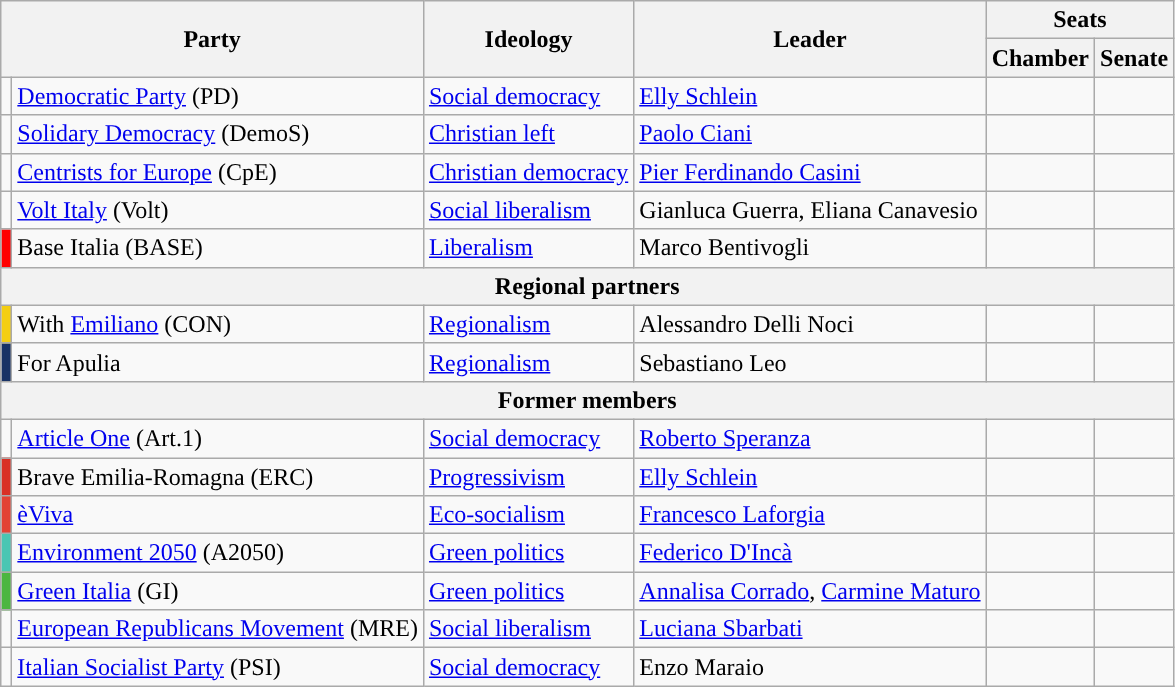<table class=wikitable  style=text-align:left>
<tr>
<th colspan="2" rowspan="2">Party</th>
<th rowspan="2">Ideology</th>
<th rowspan="2">Leader</th>
<th colspan="2">Seats</th>
</tr>
<tr>
<th>Chamber</th>
<th>Senate</th>
</tr>
<tr>
<td></td>
<td><a href='#'>Democratic Party</a> (PD)</td>
<td><a href='#'>Social democracy</a></td>
<td><a href='#'>Elly Schlein</a></td>
<td></td>
<td></td>
</tr>
<tr>
<td></td>
<td><a href='#'>Solidary Democracy</a> (DemoS)</td>
<td><a href='#'>Christian left</a></td>
<td><a href='#'>Paolo Ciani</a></td>
<td></td>
<td></td>
</tr>
<tr>
<td></td>
<td><a href='#'>Centrists for Europe</a> (CpE)</td>
<td><a href='#'>Christian democracy</a></td>
<td><a href='#'>Pier Ferdinando Casini</a></td>
<td></td>
<td></td>
</tr>
<tr>
<td></td>
<td><a href='#'>Volt Italy</a> (Volt)</td>
<td><a href='#'>Social liberalism</a></td>
<td>Gianluca Guerra, Eliana Canavesio</td>
<td></td>
<td></td>
</tr>
<tr>
<td bgcolor="red"></td>
<td>Base Italia (BASE)</td>
<td><a href='#'>Liberalism</a></td>
<td>Marco Bentivogli</td>
<td></td>
<td></td>
</tr>
<tr>
<th colspan=6>Regional partners</th>
</tr>
<tr>
<td bgcolor="#F4CE13"></td>
<td>With <a href='#'>Emiliano</a> (CON)</td>
<td><a href='#'>Regionalism</a></td>
<td>Alessandro Delli Noci</td>
<td></td>
<td></td>
</tr>
<tr>
<td bgcolor="#183265"></td>
<td>For Apulia</td>
<td><a href='#'>Regionalism</a></td>
<td>Sebastiano Leo</td>
<td></td>
<td></td>
</tr>
<tr>
<th colspan=6>Former members</th>
</tr>
<tr>
<td></td>
<td><a href='#'>Article One</a> (Art.1)</td>
<td><a href='#'>Social democracy</a></td>
<td><a href='#'>Roberto Speranza</a></td>
<td></td>
<td></td>
</tr>
<tr>
<td bgcolor="#D93025"></td>
<td>Brave Emilia-Romagna (ERC)</td>
<td><a href='#'>Progressivism</a></td>
<td><a href='#'>Elly Schlein</a></td>
<td></td>
<td></td>
</tr>
<tr>
<td bgcolor="#E34234"></td>
<td><a href='#'>èViva</a></td>
<td><a href='#'>Eco-socialism</a></td>
<td><a href='#'>Francesco Laforgia</a></td>
<td></td>
<td></td>
</tr>
<tr>
<td bgcolor="#49C6B3"></td>
<td><a href='#'>Environment 2050</a> (A2050)</td>
<td><a href='#'>Green politics</a></td>
<td><a href='#'>Federico D'Incà</a></td>
<td></td>
<td></td>
</tr>
<tr>
<td bgcolor="#4CB640"></td>
<td><a href='#'>Green Italia</a> (GI)</td>
<td><a href='#'>Green politics</a></td>
<td><a href='#'>Annalisa Corrado</a>, <a href='#'>Carmine Maturo</a></td>
<td></td>
<td></td>
</tr>
<tr>
<td></td>
<td><a href='#'>European Republicans Movement</a> (MRE)</td>
<td><a href='#'>Social liberalism</a></td>
<td><a href='#'>Luciana Sbarbati</a></td>
<td></td>
<td></td>
</tr>
<tr>
<td></td>
<td><a href='#'>Italian Socialist Party</a> (PSI)</td>
<td><a href='#'>Social democracy</a></td>
<td>Enzo Maraio</td>
<td></td>
<td></td>
</tr>
</table>
